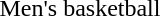<table>
<tr>
<td>Men's basketball</td>
<td></td>
<td></td>
<td></td>
</tr>
</table>
